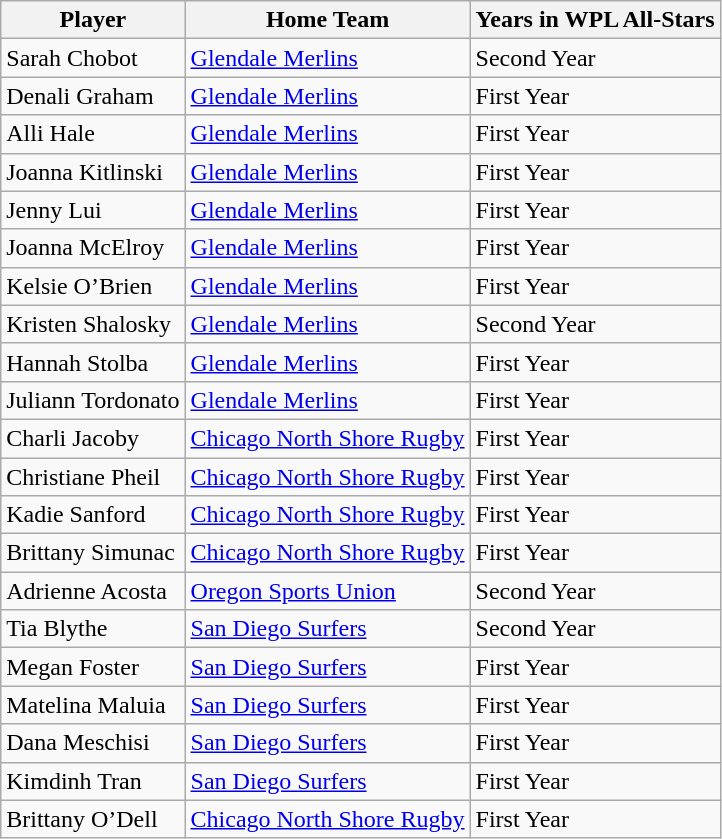<table class="wikitable">
<tr>
<th>Player</th>
<th>Home Team</th>
<th>Years in WPL All-Stars</th>
</tr>
<tr>
<td>Sarah Chobot</td>
<td><a href='#'>Glendale Merlins</a></td>
<td>Second Year</td>
</tr>
<tr>
<td>Denali Graham</td>
<td><a href='#'>Glendale Merlins</a></td>
<td>First Year</td>
</tr>
<tr>
<td>Alli Hale</td>
<td><a href='#'>Glendale Merlins</a></td>
<td>First Year</td>
</tr>
<tr>
<td>Joanna Kitlinski</td>
<td><a href='#'>Glendale Merlins</a></td>
<td>First Year</td>
</tr>
<tr>
<td>Jenny Lui</td>
<td><a href='#'>Glendale Merlins</a></td>
<td>First Year</td>
</tr>
<tr>
<td>Joanna McElroy</td>
<td><a href='#'>Glendale Merlins</a></td>
<td>First Year</td>
</tr>
<tr>
<td>Kelsie O’Brien</td>
<td><a href='#'>Glendale Merlins</a></td>
<td>First Year</td>
</tr>
<tr>
<td>Kristen Shalosky</td>
<td><a href='#'>Glendale Merlins</a></td>
<td>Second Year</td>
</tr>
<tr>
<td>Hannah Stolba</td>
<td><a href='#'>Glendale Merlins</a></td>
<td>First Year</td>
</tr>
<tr>
<td>Juliann Tordonato</td>
<td><a href='#'>Glendale Merlins</a></td>
<td>First Year</td>
</tr>
<tr>
<td>Charli Jacoby</td>
<td><a href='#'>Chicago North Shore Rugby</a></td>
<td>First Year</td>
</tr>
<tr>
<td>Christiane Pheil</td>
<td><a href='#'>Chicago North Shore Rugby</a></td>
<td>First Year</td>
</tr>
<tr>
<td>Kadie Sanford</td>
<td><a href='#'>Chicago North Shore Rugby</a></td>
<td>First Year</td>
</tr>
<tr>
<td>Brittany Simunac</td>
<td><a href='#'>Chicago North Shore Rugby</a></td>
<td>First Year</td>
</tr>
<tr>
<td>Adrienne Acosta</td>
<td><a href='#'>Oregon Sports Union</a></td>
<td>Second Year</td>
</tr>
<tr>
<td>Tia Blythe</td>
<td><a href='#'>San Diego Surfers</a></td>
<td>Second Year</td>
</tr>
<tr>
<td>Megan Foster</td>
<td><a href='#'>San Diego Surfers</a></td>
<td>First Year</td>
</tr>
<tr>
<td>Matelina Maluia</td>
<td><a href='#'>San Diego Surfers</a></td>
<td>First Year</td>
</tr>
<tr>
<td>Dana Meschisi</td>
<td><a href='#'>San Diego Surfers</a></td>
<td>First Year</td>
</tr>
<tr>
<td>Kimdinh Tran</td>
<td><a href='#'>San Diego Surfers</a></td>
<td>First Year</td>
</tr>
<tr>
<td>Brittany O’Dell</td>
<td><a href='#'>Chicago North Shore Rugby</a></td>
<td>First Year</td>
</tr>
</table>
